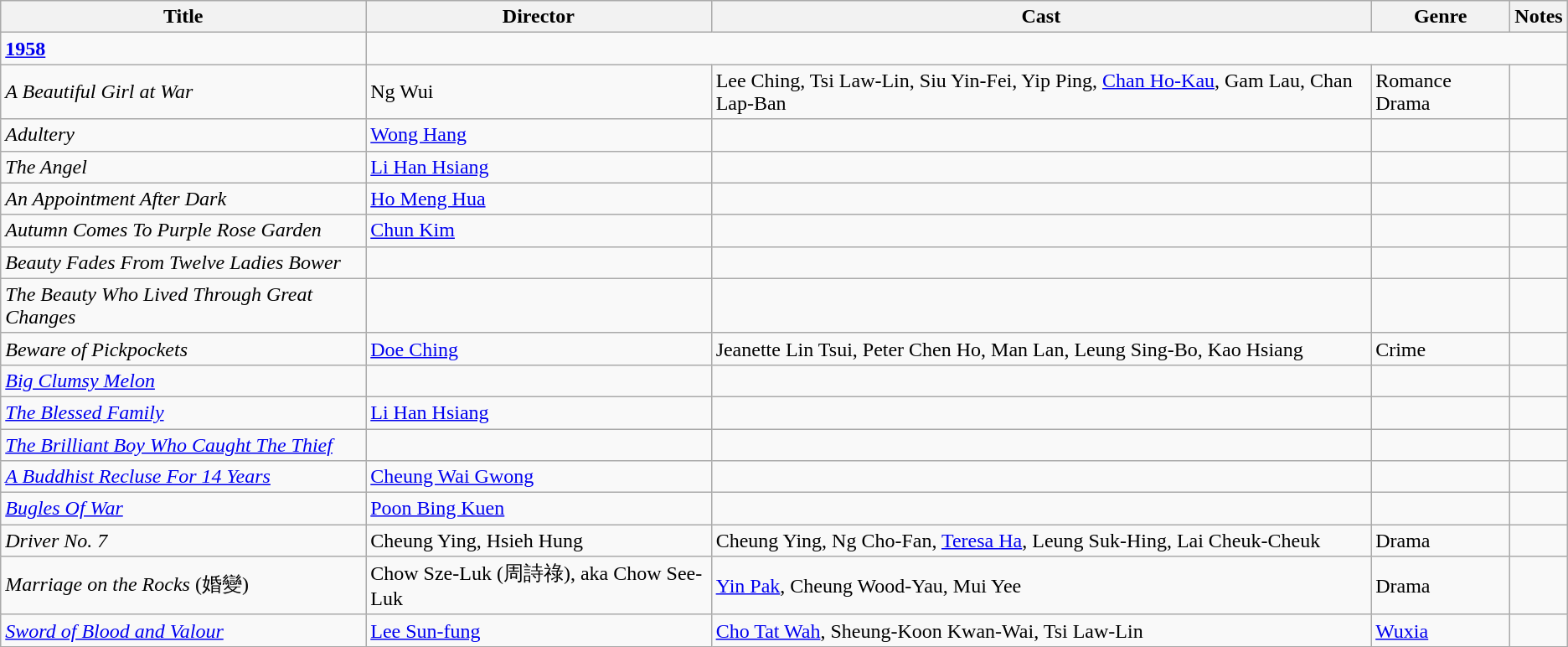<table class="wikitable">
<tr>
<th>Title</th>
<th>Director</th>
<th>Cast</th>
<th>Genre</th>
<th>Notes</th>
</tr>
<tr>
<td><strong><a href='#'>1958</a></strong></td>
</tr>
<tr>
<td><em>A Beautiful Girl at War</em></td>
<td>Ng Wui</td>
<td>Lee Ching, Tsi Law-Lin, Siu Yin-Fei, Yip Ping, <a href='#'>Chan Ho-Kau</a>, Gam Lau, Chan Lap-Ban</td>
<td>Romance Drama</td>
<td></td>
</tr>
<tr>
<td><em>Adultery</em></td>
<td><a href='#'>Wong Hang</a></td>
<td></td>
<td></td>
<td></td>
</tr>
<tr>
<td><em>The Angel</em></td>
<td><a href='#'>Li Han Hsiang</a></td>
<td></td>
<td></td>
<td></td>
</tr>
<tr>
<td><em>An Appointment After Dark</em></td>
<td><a href='#'>Ho Meng Hua</a></td>
<td></td>
<td></td>
<td></td>
</tr>
<tr>
<td><em>Autumn Comes To Purple Rose Garden</em></td>
<td><a href='#'>Chun Kim</a></td>
<td></td>
<td></td>
<td></td>
</tr>
<tr>
<td><em>Beauty Fades From Twelve Ladies Bower</em></td>
<td></td>
<td></td>
<td></td>
<td></td>
</tr>
<tr>
<td><em>The Beauty Who Lived Through Great Changes</em></td>
<td></td>
<td></td>
<td></td>
<td></td>
</tr>
<tr>
<td><em>Beware of Pickpockets</em></td>
<td><a href='#'>Doe Ching</a></td>
<td>Jeanette Lin Tsui, Peter Chen Ho, Man Lan, Leung Sing-Bo, Kao Hsiang</td>
<td>Crime</td>
<td></td>
</tr>
<tr>
<td><em><a href='#'>Big Clumsy Melon</a></em></td>
<td></td>
<td></td>
<td></td>
<td></td>
</tr>
<tr>
<td><em><a href='#'>The Blessed Family</a></em></td>
<td><a href='#'>Li Han Hsiang</a></td>
<td></td>
<td></td>
<td></td>
</tr>
<tr>
<td><em><a href='#'>The Brilliant Boy Who Caught The Thief</a></em></td>
<td></td>
<td></td>
<td></td>
<td></td>
</tr>
<tr>
<td><em><a href='#'>A Buddhist Recluse For 14 Years</a></em></td>
<td><a href='#'>Cheung Wai Gwong</a></td>
<td></td>
<td></td>
<td></td>
</tr>
<tr>
<td><em><a href='#'>Bugles Of War</a></em></td>
<td><a href='#'>Poon Bing Kuen</a></td>
<td></td>
<td></td>
<td></td>
</tr>
<tr>
<td><em>Driver No. 7 </em></td>
<td>Cheung Ying, Hsieh Hung</td>
<td>Cheung Ying, Ng Cho-Fan, <a href='#'>Teresa Ha</a>, Leung Suk-Hing, Lai Cheuk-Cheuk</td>
<td>Drama</td>
<td></td>
</tr>
<tr>
<td><em>Marriage on the Rocks</em> (婚變)</td>
<td>Chow Sze-Luk (周詩祿), aka Chow See-Luk</td>
<td><a href='#'>Yin Pak</a>, Cheung Wood-Yau, Mui Yee</td>
<td>Drama</td>
<td></td>
</tr>
<tr>
<td><em><a href='#'>Sword of Blood and Valour</a></em></td>
<td><a href='#'>Lee Sun-fung</a></td>
<td><a href='#'>Cho Tat Wah</a>, Sheung-Koon Kwan-Wai, Tsi Law-Lin</td>
<td><a href='#'>Wuxia</a></td>
<td></td>
</tr>
</table>
